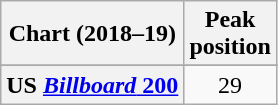<table class="wikitable sortable plainrowheaders" style="text-align:center">
<tr>
<th scope="col">Chart (2018–19)</th>
<th scope="col">Peak<br> position</th>
</tr>
<tr>
</tr>
<tr>
</tr>
<tr>
</tr>
<tr>
</tr>
<tr>
</tr>
<tr>
</tr>
<tr>
<th scope="row">US <a href='#'><em>Billboard</em> 200</a></th>
<td>29</td>
</tr>
</table>
